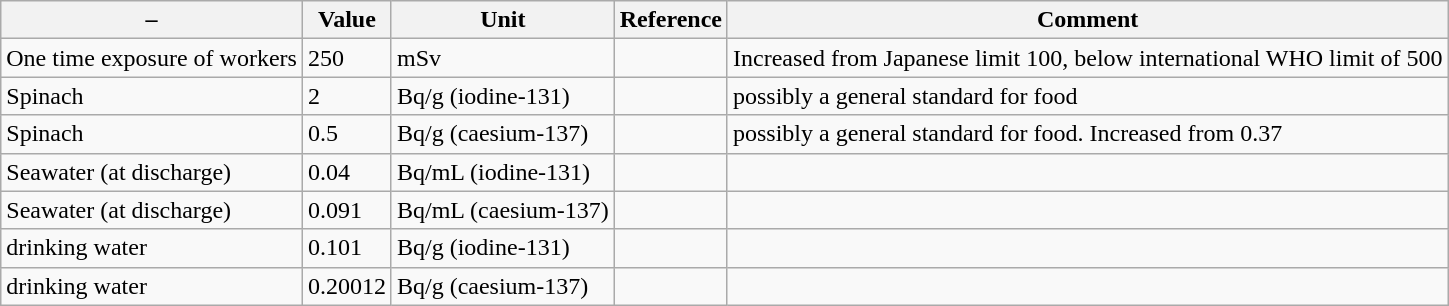<table class="wikitable">
<tr>
<th>–</th>
<th>Value</th>
<th>Unit</th>
<th>Reference</th>
<th>Comment</th>
</tr>
<tr>
<td>One time exposure of workers</td>
<td>250</td>
<td>mSv</td>
<td></td>
<td>Increased from Japanese limit 100, below international WHO limit of 500</td>
</tr>
<tr>
<td>Spinach</td>
<td>2</td>
<td>Bq/g (iodine-131)</td>
<td></td>
<td>possibly a general standard for food</td>
</tr>
<tr>
<td>Spinach</td>
<td>0.5</td>
<td>Bq/g (caesium-137)</td>
<td></td>
<td>possibly a general standard for food. Increased from 0.37</td>
</tr>
<tr>
<td>Seawater (at discharge)</td>
<td>0.04</td>
<td>Bq/mL (iodine-131)</td>
<td></td>
<td></td>
</tr>
<tr>
<td>Seawater (at discharge)</td>
<td>0.091</td>
<td>Bq/mL (caesium-137)</td>
<td></td>
<td></td>
</tr>
<tr>
<td>drinking water</td>
<td>0.101</td>
<td>Bq/g (iodine-131)</td>
<td></td>
<td></td>
</tr>
<tr>
<td>drinking water</td>
<td>0.20012</td>
<td>Bq/g (caesium-137)</td>
<td></td>
<td></td>
</tr>
</table>
